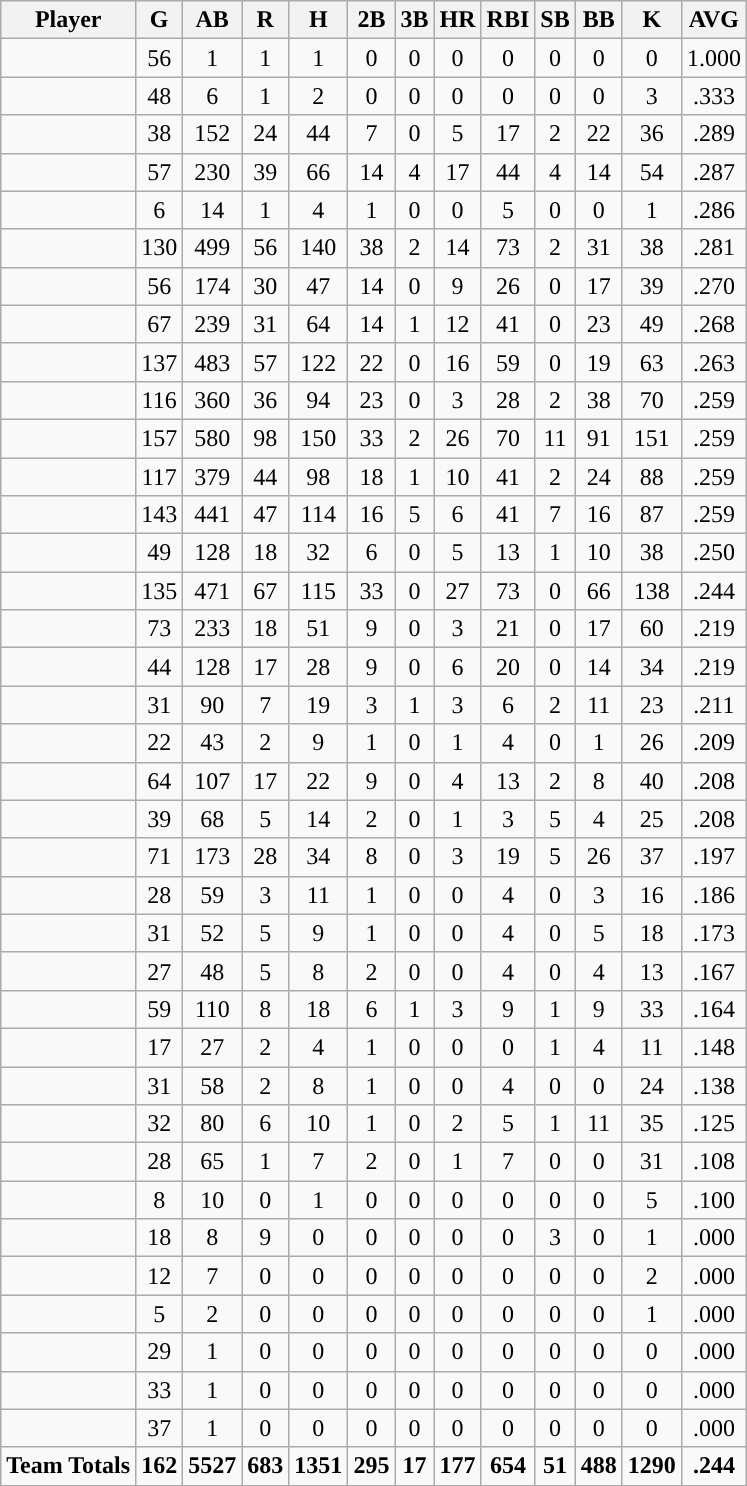<table class="wikitable sortable" style="text-align:center">
<tr>
<th>Player</th>
<th>G</th>
<th>AB</th>
<th>R</th>
<th>H</th>
<th>2B</th>
<th>3B</th>
<th>HR</th>
<th>RBI</th>
<th>SB</th>
<th>BB</th>
<th>K</th>
<th>AVG</th>
</tr>
<tr>
<td></td>
<td>56</td>
<td>1</td>
<td>1</td>
<td>1</td>
<td>0</td>
<td>0</td>
<td>0</td>
<td>0</td>
<td>0</td>
<td>0</td>
<td>0</td>
<td>1.000</td>
</tr>
<tr>
<td></td>
<td>48</td>
<td>6</td>
<td>1</td>
<td>2</td>
<td>0</td>
<td>0</td>
<td>0</td>
<td>0</td>
<td>0</td>
<td>0</td>
<td>3</td>
<td>.333</td>
</tr>
<tr>
<td></td>
<td>38</td>
<td>152</td>
<td>24</td>
<td>44</td>
<td>7</td>
<td>0</td>
<td>5</td>
<td>17</td>
<td>2</td>
<td>22</td>
<td>36</td>
<td>.289</td>
</tr>
<tr>
<td></td>
<td>57</td>
<td>230</td>
<td>39</td>
<td>66</td>
<td>14</td>
<td>4</td>
<td>17</td>
<td>44</td>
<td>4</td>
<td>14</td>
<td>54</td>
<td>.287</td>
</tr>
<tr>
<td><strong></strong></td>
<td>6</td>
<td>14</td>
<td>1</td>
<td>4</td>
<td>1</td>
<td>0</td>
<td>0</td>
<td>5</td>
<td>0</td>
<td>0</td>
<td>1</td>
<td>.286</td>
</tr>
<tr>
<td></td>
<td>130</td>
<td>499</td>
<td>56</td>
<td>140</td>
<td>38</td>
<td>2</td>
<td>14</td>
<td>73</td>
<td>2</td>
<td>31</td>
<td>38</td>
<td>.281</td>
</tr>
<tr>
<td><strong></strong></td>
<td>56</td>
<td>174</td>
<td>30</td>
<td>47</td>
<td>14</td>
<td>0</td>
<td>9</td>
<td>26</td>
<td>0</td>
<td>17</td>
<td>39</td>
<td>.270</td>
</tr>
<tr>
<td></td>
<td>67</td>
<td>239</td>
<td>31</td>
<td>64</td>
<td>14</td>
<td>1</td>
<td>12</td>
<td>41</td>
<td>0</td>
<td>23</td>
<td>49</td>
<td>.268</td>
</tr>
<tr>
<td></td>
<td>137</td>
<td>483</td>
<td>57</td>
<td>122</td>
<td>22</td>
<td>0</td>
<td>16</td>
<td>59</td>
<td>0</td>
<td>19</td>
<td>63</td>
<td>.263</td>
</tr>
<tr>
<td></td>
<td>116</td>
<td>360</td>
<td>36</td>
<td>94</td>
<td>23</td>
<td>0</td>
<td>3</td>
<td>28</td>
<td>2</td>
<td>38</td>
<td>70</td>
<td>.259</td>
</tr>
<tr>
<td></td>
<td>157</td>
<td>580</td>
<td>98</td>
<td>150</td>
<td>33</td>
<td>2</td>
<td>26</td>
<td>70</td>
<td>11</td>
<td>91</td>
<td>151</td>
<td>.259</td>
</tr>
<tr>
<td></td>
<td>117</td>
<td>379</td>
<td>44</td>
<td>98</td>
<td>18</td>
<td>1</td>
<td>10</td>
<td>41</td>
<td>2</td>
<td>24</td>
<td>88</td>
<td>.259</td>
</tr>
<tr>
<td></td>
<td>143</td>
<td>441</td>
<td>47</td>
<td>114</td>
<td>16</td>
<td>5</td>
<td>6</td>
<td>41</td>
<td>7</td>
<td>16</td>
<td>87</td>
<td>.259</td>
</tr>
<tr>
<td></td>
<td>49</td>
<td>128</td>
<td>18</td>
<td>32</td>
<td>6</td>
<td>0</td>
<td>5</td>
<td>13</td>
<td>1</td>
<td>10</td>
<td>38</td>
<td>.250</td>
</tr>
<tr>
<td></td>
<td>135</td>
<td>471</td>
<td>67</td>
<td>115</td>
<td>33</td>
<td>0</td>
<td>27</td>
<td>73</td>
<td>0</td>
<td>66</td>
<td>138</td>
<td>.244</td>
</tr>
<tr>
<td></td>
<td>73</td>
<td>233</td>
<td>18</td>
<td>51</td>
<td>9</td>
<td>0</td>
<td>3</td>
<td>21</td>
<td>0</td>
<td>17</td>
<td>60</td>
<td>.219</td>
</tr>
<tr>
<td></td>
<td>44</td>
<td>128</td>
<td>17</td>
<td>28</td>
<td>9</td>
<td>0</td>
<td>6</td>
<td>20</td>
<td>0</td>
<td>14</td>
<td>34</td>
<td>.219</td>
</tr>
<tr>
<td></td>
<td>31</td>
<td>90</td>
<td>7</td>
<td>19</td>
<td>3</td>
<td>1</td>
<td>3</td>
<td>6</td>
<td>2</td>
<td>11</td>
<td>23</td>
<td>.211</td>
</tr>
<tr>
<td><strong></strong></td>
<td>22</td>
<td>43</td>
<td>2</td>
<td>9</td>
<td>1</td>
<td>0</td>
<td>1</td>
<td>4</td>
<td>0</td>
<td>1</td>
<td>26</td>
<td>.209</td>
</tr>
<tr>
<td></td>
<td>64</td>
<td>107</td>
<td>17</td>
<td>22</td>
<td>9</td>
<td>0</td>
<td>4</td>
<td>13</td>
<td>2</td>
<td>8</td>
<td>40</td>
<td>.208</td>
</tr>
<tr>
<td></td>
<td>39</td>
<td>68</td>
<td>5</td>
<td>14</td>
<td>2</td>
<td>0</td>
<td>1</td>
<td>3</td>
<td>5</td>
<td>4</td>
<td>25</td>
<td>.208</td>
</tr>
<tr>
<td></td>
<td>71</td>
<td>173</td>
<td>28</td>
<td>34</td>
<td>8</td>
<td>0</td>
<td>3</td>
<td>19</td>
<td>5</td>
<td>26</td>
<td>37</td>
<td>.197</td>
</tr>
<tr>
<td><strong></strong></td>
<td>28</td>
<td>59</td>
<td>3</td>
<td>11</td>
<td>1</td>
<td>0</td>
<td>0</td>
<td>4</td>
<td>0</td>
<td>3</td>
<td>16</td>
<td>.186</td>
</tr>
<tr>
<td></td>
<td>31</td>
<td>52</td>
<td>5</td>
<td>9</td>
<td>1</td>
<td>0</td>
<td>0</td>
<td>4</td>
<td>0</td>
<td>5</td>
<td>18</td>
<td>.173</td>
</tr>
<tr>
<td></td>
<td>27</td>
<td>48</td>
<td>5</td>
<td>8</td>
<td>2</td>
<td>0</td>
<td>0</td>
<td>4</td>
<td>0</td>
<td>4</td>
<td>13</td>
<td>.167</td>
</tr>
<tr>
<td></td>
<td>59</td>
<td>110</td>
<td>8</td>
<td>18</td>
<td>6</td>
<td>1</td>
<td>3</td>
<td>9</td>
<td>1</td>
<td>9</td>
<td>33</td>
<td>.164</td>
</tr>
<tr>
<td></td>
<td>17</td>
<td>27</td>
<td>2</td>
<td>4</td>
<td>1</td>
<td>0</td>
<td>0</td>
<td>0</td>
<td>1</td>
<td>4</td>
<td>11</td>
<td>.148</td>
</tr>
<tr>
<td></td>
<td>31</td>
<td>58</td>
<td>2</td>
<td>8</td>
<td>1</td>
<td>0</td>
<td>0</td>
<td>4</td>
<td>0</td>
<td>0</td>
<td>24</td>
<td>.138</td>
</tr>
<tr>
<td></td>
<td>32</td>
<td>80</td>
<td>6</td>
<td>10</td>
<td>1</td>
<td>0</td>
<td>2</td>
<td>5</td>
<td>1</td>
<td>11</td>
<td>35</td>
<td>.125</td>
</tr>
<tr>
<td></td>
<td>28</td>
<td>65</td>
<td>1</td>
<td>7</td>
<td>2</td>
<td>0</td>
<td>1</td>
<td>7</td>
<td>0</td>
<td>0</td>
<td>31</td>
<td>.108</td>
</tr>
<tr>
<td></td>
<td>8</td>
<td>10</td>
<td>0</td>
<td>1</td>
<td>0</td>
<td>0</td>
<td>0</td>
<td>0</td>
<td>0</td>
<td>0</td>
<td>5</td>
<td>.100</td>
</tr>
<tr>
<td></td>
<td>18</td>
<td>8</td>
<td>9</td>
<td>0</td>
<td>0</td>
<td>0</td>
<td>0</td>
<td>0</td>
<td>3</td>
<td>0</td>
<td>1</td>
<td>.000</td>
</tr>
<tr>
<td></td>
<td>12</td>
<td>7</td>
<td>0</td>
<td>0</td>
<td>0</td>
<td>0</td>
<td>0</td>
<td>0</td>
<td>0</td>
<td>0</td>
<td>2</td>
<td>.000</td>
</tr>
<tr>
<td></td>
<td>5</td>
<td>2</td>
<td>0</td>
<td>0</td>
<td>0</td>
<td>0</td>
<td>0</td>
<td>0</td>
<td>0</td>
<td>0</td>
<td>1</td>
<td>.000</td>
</tr>
<tr>
<td></td>
<td>29</td>
<td>1</td>
<td>0</td>
<td>0</td>
<td>0</td>
<td>0</td>
<td>0</td>
<td>0</td>
<td>0</td>
<td>0</td>
<td>0</td>
<td>.000</td>
</tr>
<tr>
<td></td>
<td>33</td>
<td>1</td>
<td>0</td>
<td>0</td>
<td>0</td>
<td>0</td>
<td>0</td>
<td>0</td>
<td>0</td>
<td>0</td>
<td>0</td>
<td>.000</td>
</tr>
<tr>
<td></td>
<td>37</td>
<td>1</td>
<td>0</td>
<td>0</td>
<td>0</td>
<td>0</td>
<td>0</td>
<td>0</td>
<td>0</td>
<td>0</td>
<td>0</td>
<td>.000</td>
</tr>
<tr>
<td><strong>Team Totals</strong></td>
<td><strong>162</strong></td>
<td><strong>5527</strong></td>
<td><strong>683</strong></td>
<td><strong>1351</strong></td>
<td><strong>295</strong></td>
<td><strong>17</strong></td>
<td><strong>177</strong></td>
<td><strong>654</strong></td>
<td><strong>51</strong></td>
<td><strong>488</strong></td>
<td><strong>1290</strong></td>
<td><strong>.244</strong></td>
</tr>
</table>
